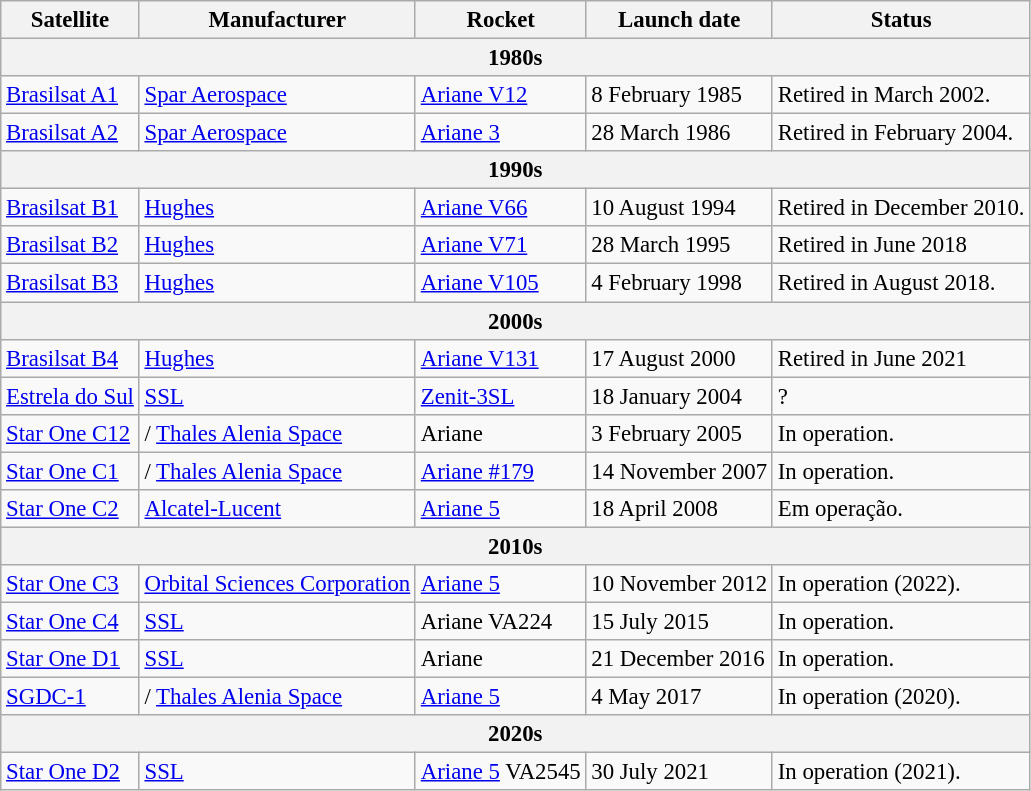<table class="wikitable" style="font-size: 95%;">
<tr>
<th>Satellite</th>
<th>Manufacturer</th>
<th>Rocket</th>
<th>Launch date</th>
<th>Status</th>
</tr>
<tr>
<th colspan=5>1980s</th>
</tr>
<tr style="">
<td><a href='#'>Brasilsat A1</a></td>
<td> <a href='#'>Spar Aerospace</a></td>
<td> <a href='#'>Ariane V12</a></td>
<td>8 February 1985</td>
<td>Retired in March 2002.</td>
</tr>
<tr>
<td><a href='#'>Brasilsat A2</a></td>
<td> <a href='#'>Spar Aerospace</a></td>
<td> <a href='#'>Ariane 3</a></td>
<td>28 March 1986</td>
<td>Retired in February 2004.</td>
</tr>
<tr>
<th colspan=5>1990s</th>
</tr>
<tr style="">
<td><a href='#'>Brasilsat B1</a></td>
<td> <a href='#'>Hughes</a></td>
<td> <a href='#'>Ariane V66</a></td>
<td>10 August 1994</td>
<td>Retired in December 2010.</td>
</tr>
<tr>
<td><a href='#'>Brasilsat B2</a></td>
<td> <a href='#'>Hughes</a></td>
<td> <a href='#'>Ariane V71</a></td>
<td>28 March 1995</td>
<td>Retired in June 2018</td>
</tr>
<tr>
<td><a href='#'>Brasilsat B3</a></td>
<td> <a href='#'>Hughes</a></td>
<td> <a href='#'>Ariane V105</a></td>
<td>4 February 1998</td>
<td>Retired in August 2018.</td>
</tr>
<tr>
<th colspan=5>2000s</th>
</tr>
<tr style="">
<td><a href='#'>Brasilsat B4</a></td>
<td> <a href='#'>Hughes</a></td>
<td> <a href='#'>Ariane V131</a></td>
<td>17 August 2000</td>
<td>Retired in June 2021</td>
</tr>
<tr>
<td><a href='#'>Estrela do Sul</a></td>
<td> <a href='#'>SSL</a></td>
<td> <a href='#'>Zenit-3SL</a></td>
<td>18 January 2004</td>
<td>?</td>
</tr>
<tr>
<td><a href='#'>Star One C12</a></td>
<td>/ <a href='#'>Thales Alenia Space</a></td>
<td> Ariane</td>
<td>3 February 2005</td>
<td>In operation.</td>
</tr>
<tr>
<td><a href='#'>Star One C1</a></td>
<td>/  <a href='#'>Thales Alenia Space</a></td>
<td> <a href='#'>Ariane #179</a></td>
<td>14 November 2007</td>
<td>In operation.</td>
</tr>
<tr>
<td><a href='#'>Star One C2</a></td>
<td> <a href='#'>Alcatel-Lucent</a></td>
<td> <a href='#'>Ariane 5</a></td>
<td>18 April 2008</td>
<td>Em operação.</td>
</tr>
<tr>
<th colspan=5>2010s</th>
</tr>
<tr style="">
<td><a href='#'>Star One C3</a></td>
<td> <a href='#'>Orbital Sciences Corporation</a></td>
<td> <a href='#'>Ariane 5</a></td>
<td>10 November 2012</td>
<td>In operation (2022).</td>
</tr>
<tr>
<td><a href='#'>Star One C4</a></td>
<td> <a href='#'>SSL</a></td>
<td> Ariane VA224</td>
<td>15 July 2015</td>
<td>In operation.</td>
</tr>
<tr>
<td><a href='#'>Star One D1</a></td>
<td> <a href='#'>SSL</a></td>
<td> Ariane</td>
<td>21 December 2016</td>
<td>In operation.</td>
</tr>
<tr>
<td><a href='#'>SGDC-1</a></td>
<td>/ <a href='#'>Thales Alenia Space</a></td>
<td> <a href='#'>Ariane 5</a></td>
<td>4 May 2017</td>
<td>In operation (2020).</td>
</tr>
<tr>
<th colspan=5>2020s</th>
</tr>
<tr style="">
<td><a href='#'>Star One D2</a></td>
<td> <a href='#'>SSL</a></td>
<td> <a href='#'>Ariane 5</a> VA2545</td>
<td>30 July 2021</td>
<td>In operation (2021).</td>
</tr>
</table>
